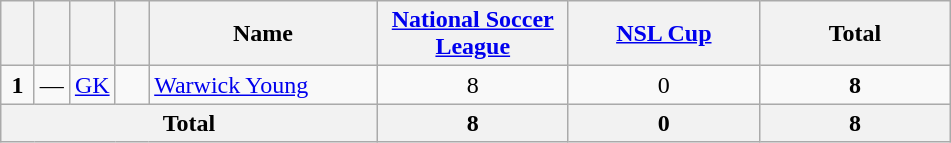<table class="wikitable" style="text-align:center">
<tr>
<th width=15></th>
<th width=15></th>
<th width=15></th>
<th width=15></th>
<th width=145>Name</th>
<th width=120><a href='#'>National Soccer League</a></th>
<th width=120><a href='#'>NSL Cup</a></th>
<th width=120>Total</th>
</tr>
<tr>
<td><strong>1</strong></td>
<td>—</td>
<td><a href='#'>GK</a></td>
<td></td>
<td align=left><a href='#'>Warwick Young</a></td>
<td>8</td>
<td>0</td>
<td><strong>8</strong></td>
</tr>
<tr>
<th colspan="5"><strong>Total</strong></th>
<th>8</th>
<th>0</th>
<th>8</th>
</tr>
</table>
